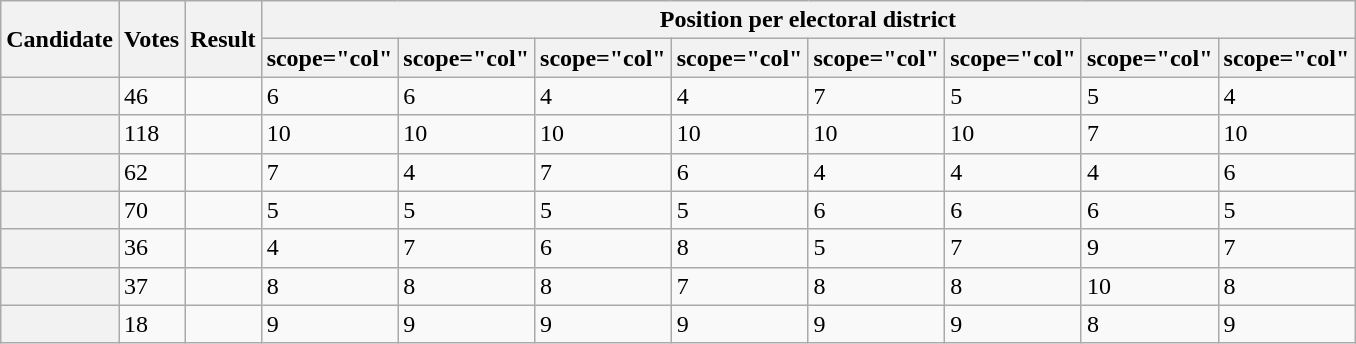<table class="wikitable sortable defaultright col3left">
<tr>
<th scope="col" rowspan="2">Candidate</th>
<th scope="col" rowspan="2">Votes</th>
<th scope="col" rowspan="2">Result</th>
<th scope="col" colspan="8">Position per electoral district</th>
</tr>
<tr>
<th>scope="col" </th>
<th>scope="col" </th>
<th>scope="col" </th>
<th>scope="col" </th>
<th>scope="col" </th>
<th>scope="col" </th>
<th>scope="col" </th>
<th>scope="col" </th>
</tr>
<tr>
<th scope="row"></th>
<td>46</td>
<td></td>
<td>6</td>
<td>6</td>
<td>4</td>
<td>4</td>
<td>7</td>
<td>5</td>
<td>5</td>
<td>4</td>
</tr>
<tr>
<th scope="row"></th>
<td>118</td>
<td></td>
<td>10</td>
<td>10</td>
<td>10</td>
<td>10</td>
<td>10</td>
<td>10</td>
<td>7</td>
<td>10</td>
</tr>
<tr>
<th scope="row"></th>
<td>62</td>
<td></td>
<td>7</td>
<td>4</td>
<td>7</td>
<td>6</td>
<td>4</td>
<td>4</td>
<td>4</td>
<td>6</td>
</tr>
<tr>
<th scope="row"></th>
<td>70</td>
<td></td>
<td>5</td>
<td>5</td>
<td>5</td>
<td>5</td>
<td>6</td>
<td>6</td>
<td>6</td>
<td>5</td>
</tr>
<tr>
<th scope="row"></th>
<td>36</td>
<td></td>
<td>4</td>
<td>7</td>
<td>6</td>
<td>8</td>
<td>5</td>
<td>7</td>
<td>9</td>
<td>7</td>
</tr>
<tr>
<th scope="row"></th>
<td>37</td>
<td></td>
<td>8</td>
<td>8</td>
<td>8</td>
<td>7</td>
<td>8</td>
<td>8</td>
<td>10</td>
<td>8</td>
</tr>
<tr>
<th scope="row"></th>
<td>18</td>
<td></td>
<td>9</td>
<td>9</td>
<td>9</td>
<td>9</td>
<td>9</td>
<td>9</td>
<td>8</td>
<td>9</td>
</tr>
</table>
